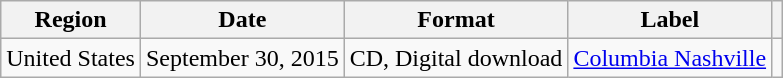<table class="wikitable">
<tr>
<th scope="col">Region</th>
<th scope="col">Date</th>
<th scope="col">Format</th>
<th scope="col">Label</th>
<th scope="col"></th>
</tr>
<tr>
<td>United States</td>
<td>September 30, 2015</td>
<td>CD, Digital download</td>
<td><a href='#'>Columbia Nashville</a></td>
<td style="text-align:center;"></td>
</tr>
</table>
